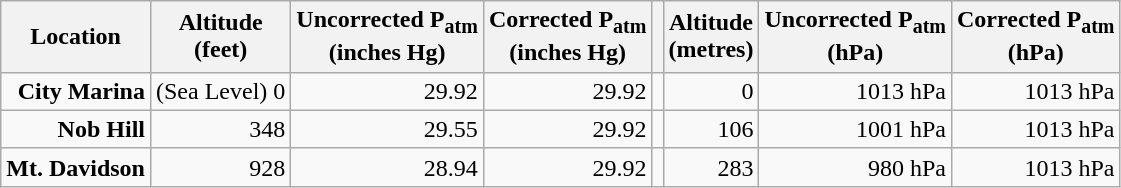<table class="wikitable" style=text-align:right>
<tr>
<th>Location</th>
<th>Altitude<br>(feet)</th>
<th>Uncorrected P<sub>atm</sub><br>(inches Hg)</th>
<th>Corrected P<sub>atm</sub><br>(inches Hg)</th>
<th></th>
<th>Altitude<br>(metres)</th>
<th>Uncorrected P<sub>atm</sub><br>(hPa)</th>
<th>Corrected P<sub>atm</sub><br>(hPa)</th>
</tr>
<tr>
<td><strong>City Marina</strong></td>
<td>(Sea Level) 0</td>
<td>29.92</td>
<td>29.92</td>
<td></td>
<td>0</td>
<td>1013 hPa</td>
<td>1013 hPa</td>
</tr>
<tr>
<td><strong>Nob Hill</strong></td>
<td>348</td>
<td>29.55</td>
<td>29.92</td>
<td></td>
<td>106</td>
<td>1001 hPa</td>
<td>1013 hPa</td>
</tr>
<tr>
<td><strong>Mt. Davidson</strong></td>
<td>928</td>
<td>28.94</td>
<td>29.92</td>
<td></td>
<td>283</td>
<td>980 hPa</td>
<td>1013 hPa</td>
</tr>
</table>
